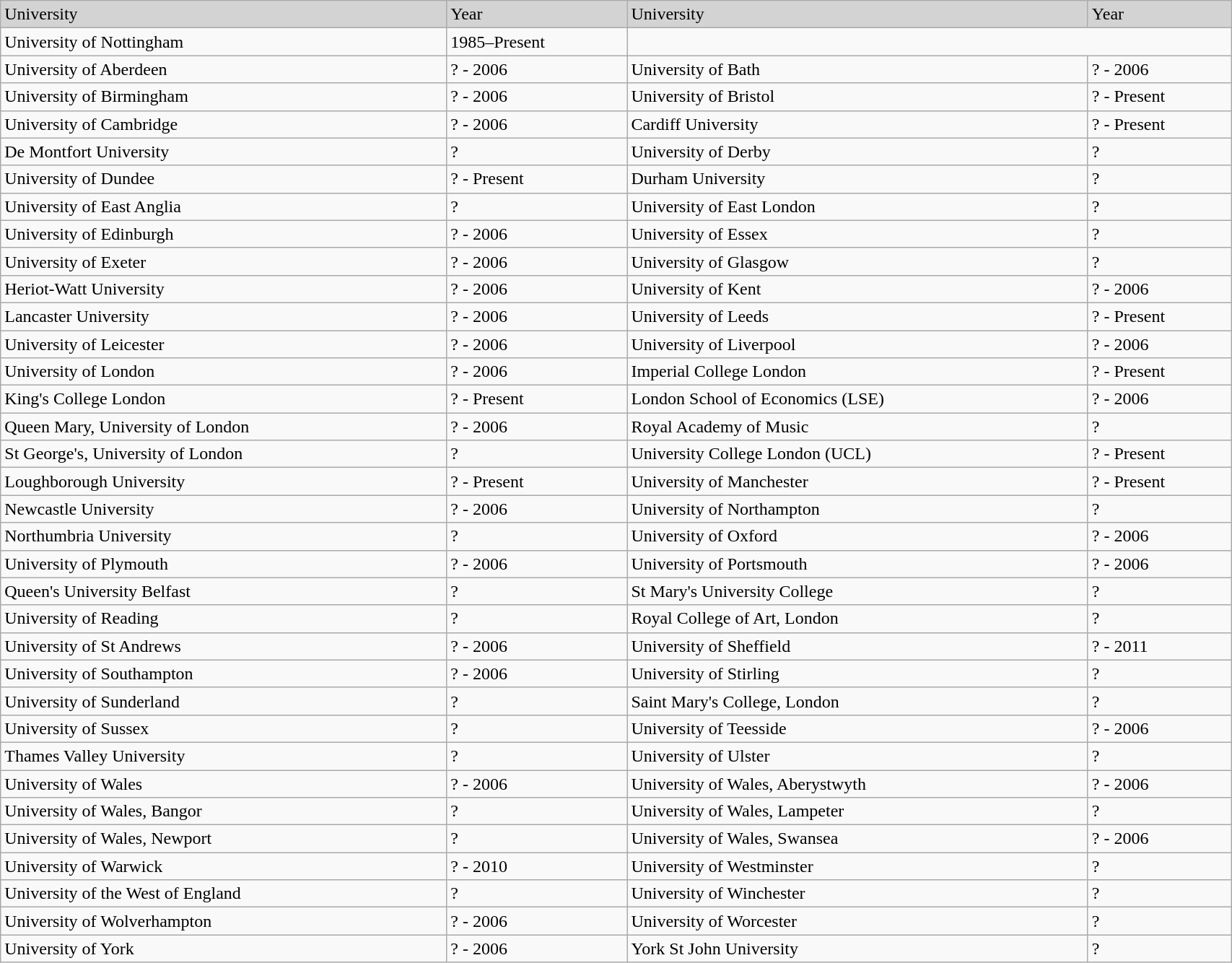<table class="wikitable" width="90%">
<tr bgcolor=lightgrey>
<td>University</td>
<td>Year</td>
<td>University</td>
<td>Year</td>
</tr>
<tr>
<td>University of Nottingham</td>
<td>1985–Present</td>
</tr>
<tr>
<td>University of Aberdeen</td>
<td>? - 2006</td>
<td>University of Bath</td>
<td>? - 2006</td>
</tr>
<tr>
<td>University of Birmingham</td>
<td>? - 2006</td>
<td>University of Bristol</td>
<td>? - Present</td>
</tr>
<tr>
<td>University of Cambridge</td>
<td>? - 2006</td>
<td>Cardiff University</td>
<td>? - Present</td>
</tr>
<tr>
<td>De Montfort University</td>
<td>?</td>
<td>University of Derby</td>
<td>?</td>
</tr>
<tr>
<td>University of Dundee</td>
<td>? - Present</td>
<td>Durham University</td>
<td>?</td>
</tr>
<tr>
<td>University of East Anglia</td>
<td>?</td>
<td>University of East London</td>
<td>?</td>
</tr>
<tr>
<td>University of Edinburgh</td>
<td>? - 2006</td>
<td>University of Essex</td>
<td>?</td>
</tr>
<tr>
<td>University of Exeter</td>
<td>? - 2006</td>
<td>University of Glasgow</td>
<td>?</td>
</tr>
<tr>
<td>Heriot-Watt University</td>
<td>? - 2006</td>
<td>University of Kent</td>
<td>? - 2006</td>
</tr>
<tr>
<td>Lancaster University</td>
<td>? - 2006</td>
<td>University of Leeds</td>
<td>? - Present</td>
</tr>
<tr>
<td>University of Leicester</td>
<td>? - 2006</td>
<td>University of Liverpool</td>
<td>? - 2006</td>
</tr>
<tr>
<td>University of London</td>
<td>? - 2006</td>
<td>Imperial College London</td>
<td>? - Present</td>
</tr>
<tr>
<td>King's College London</td>
<td>? - Present</td>
<td>London School of Economics (LSE)</td>
<td>? - 2006</td>
</tr>
<tr>
<td>Queen Mary, University of London</td>
<td>? - 2006</td>
<td>Royal Academy of Music</td>
<td>?</td>
</tr>
<tr>
<td>St George's, University of London</td>
<td>?</td>
<td>University College London (UCL)</td>
<td>? - Present</td>
</tr>
<tr>
<td>Loughborough University</td>
<td>? - Present</td>
<td>University of Manchester</td>
<td>? - Present</td>
</tr>
<tr>
<td>Newcastle University</td>
<td>? - 2006</td>
<td>University of Northampton</td>
<td>?</td>
</tr>
<tr>
<td>Northumbria University</td>
<td>?</td>
<td>University of Oxford</td>
<td>? - 2006</td>
</tr>
<tr>
<td>University of Plymouth</td>
<td>? - 2006</td>
<td>University of Portsmouth</td>
<td>? - 2006</td>
</tr>
<tr>
<td>Queen's University Belfast</td>
<td>?</td>
<td>St Mary's University College</td>
<td>?</td>
</tr>
<tr>
<td>University of Reading</td>
<td>?</td>
<td>Royal College of Art, London</td>
<td>?</td>
</tr>
<tr>
<td>University of St Andrews</td>
<td>? - 2006</td>
<td>University of Sheffield</td>
<td>? - 2011</td>
</tr>
<tr>
<td>University of Southampton</td>
<td>? - 2006</td>
<td>University of Stirling</td>
<td>?</td>
</tr>
<tr>
<td>University of Sunderland</td>
<td>?</td>
<td>Saint Mary's College, London</td>
<td>?</td>
</tr>
<tr>
<td>University of Sussex</td>
<td>?</td>
<td>University of Teesside</td>
<td>? - 2006</td>
</tr>
<tr>
<td>Thames Valley University</td>
<td>?</td>
<td>University of Ulster</td>
<td>?</td>
</tr>
<tr>
<td>University of Wales</td>
<td>? - 2006</td>
<td>University of Wales, Aberystwyth</td>
<td>? - 2006</td>
</tr>
<tr>
<td>University of Wales, Bangor</td>
<td>?</td>
<td>University of Wales, Lampeter</td>
<td>?</td>
</tr>
<tr University of Aberystwyth, Wales  ? - 2015>
<td>University of Wales, Newport</td>
<td>?</td>
<td>University of Wales, Swansea</td>
<td>? - 2006</td>
</tr>
<tr>
<td>University of Warwick</td>
<td>? - 2010</td>
<td>University of Westminster</td>
<td>?</td>
</tr>
<tr>
<td>University of the West of England</td>
<td>?</td>
<td>University of Winchester</td>
<td>?</td>
</tr>
<tr>
<td>University of Wolverhampton</td>
<td>? - 2006</td>
<td>University of Worcester</td>
<td>?</td>
</tr>
<tr>
<td>University of York</td>
<td>? - 2006</td>
<td>York St John University</td>
<td>?</td>
</tr>
</table>
